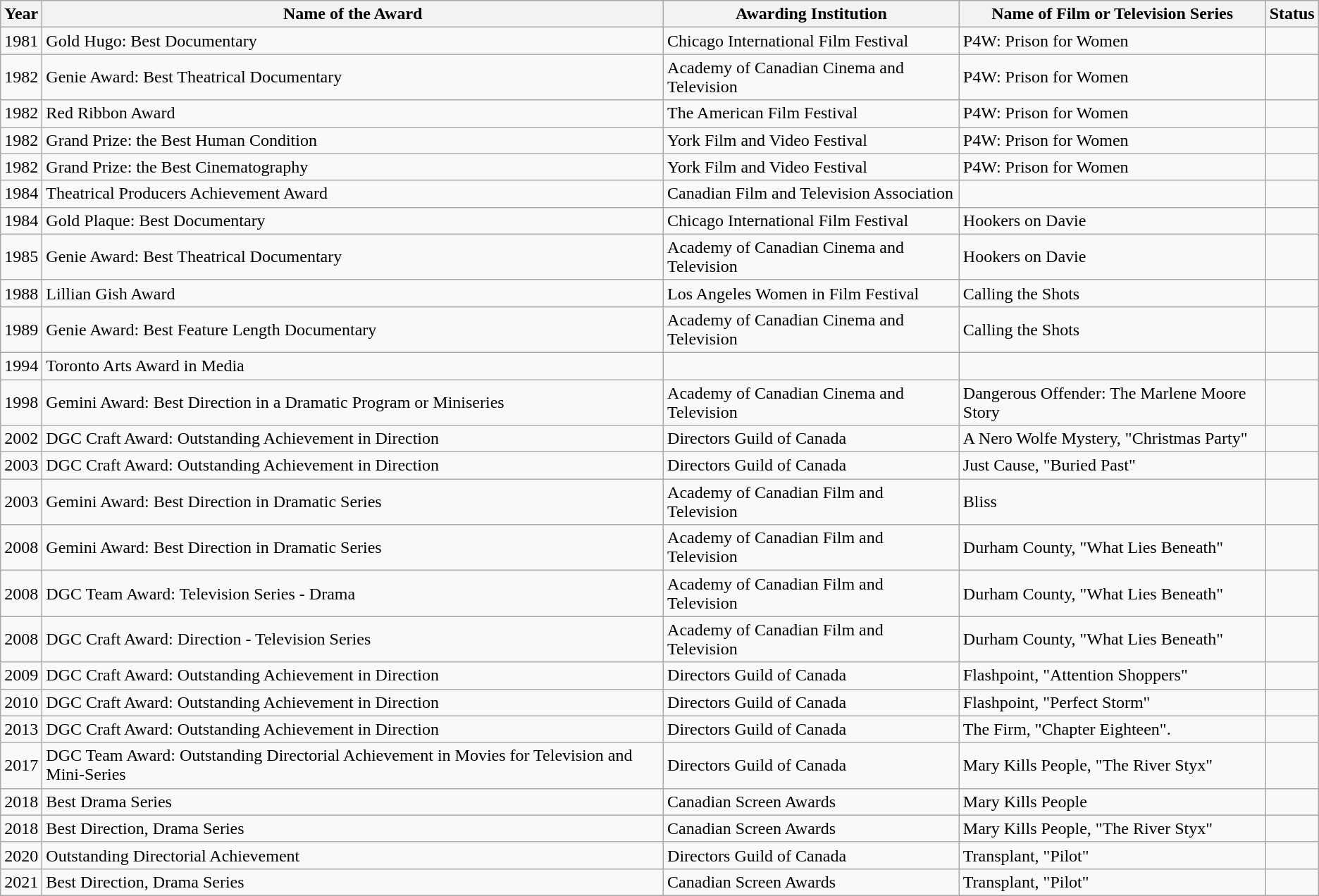<table class="wikitable">
<tr>
<th>Year</th>
<th>Name of the Award</th>
<th>Awarding Institution</th>
<th>Name of Film or Television Series</th>
<th>Status</th>
</tr>
<tr>
<td>1981</td>
<td>Gold Hugo: Best Documentary</td>
<td>Chicago International Film Festival</td>
<td>P4W: Prison for Women</td>
<td></td>
</tr>
<tr>
<td>1982</td>
<td>Genie Award: Best Theatrical Documentary</td>
<td>Academy of Canadian Cinema and Television</td>
<td>P4W: Prison for Women</td>
<td></td>
</tr>
<tr>
<td>1982</td>
<td>Red Ribbon Award</td>
<td>The American Film Festival</td>
<td>P4W: Prison for Women</td>
<td></td>
</tr>
<tr>
<td>1982</td>
<td>Grand Prize: the Best Human Condition</td>
<td>York Film and Video Festival</td>
<td>P4W: Prison for Women</td>
<td></td>
</tr>
<tr>
<td>1982</td>
<td>Grand Prize: the Best Cinematography</td>
<td>York Film and Video Festival</td>
<td>P4W: Prison for Women</td>
<td></td>
</tr>
<tr>
<td>1984</td>
<td>Theatrical Producers Achievement Award</td>
<td>Canadian Film and Television Association</td>
<td></td>
<td></td>
</tr>
<tr>
<td>1984</td>
<td>Gold Plaque: Best Documentary</td>
<td>Chicago International Film Festival</td>
<td>Hookers on Davie</td>
<td></td>
</tr>
<tr>
<td>1985</td>
<td>Genie Award: Best Theatrical Documentary</td>
<td>Academy of Canadian Cinema and Television</td>
<td>Hookers on Davie</td>
<td></td>
</tr>
<tr>
<td>1988</td>
<td>Lillian Gish Award</td>
<td>Los Angeles Women in Film Festival</td>
<td>Calling the Shots</td>
<td></td>
</tr>
<tr>
<td>1989</td>
<td>Genie Award: Best Feature Length Documentary</td>
<td>Academy of Canadian Cinema and Television</td>
<td>Calling the Shots</td>
<td></td>
</tr>
<tr>
<td>1994</td>
<td>Toronto Arts Award in Media</td>
<td></td>
<td></td>
<td></td>
</tr>
<tr>
<td>1998</td>
<td>Gemini Award: Best Direction in a Dramatic Program or Miniseries</td>
<td>Academy of Canadian Cinema and Television</td>
<td>Dangerous Offender: The Marlene Moore Story</td>
<td></td>
</tr>
<tr>
<td>2002</td>
<td>DGC Craft Award: Outstanding Achievement in Direction</td>
<td>Directors Guild of Canada</td>
<td>A Nero Wolfe Mystery, "Christmas Party"</td>
<td></td>
</tr>
<tr>
<td>2003</td>
<td>DGC Craft Award: Outstanding Achievement in Direction</td>
<td>Directors Guild of Canada</td>
<td>Just Cause, "Buried Past"</td>
<td></td>
</tr>
<tr>
<td>2003</td>
<td>Gemini Award: Best Direction in Dramatic Series</td>
<td>Academy of Canadian Film and Television</td>
<td>Bliss</td>
<td></td>
</tr>
<tr>
<td>2008</td>
<td>Gemini Award: Best Direction in Dramatic Series</td>
<td>Academy of Canadian Film and Television</td>
<td>Durham County, "What Lies Beneath"</td>
<td></td>
</tr>
<tr>
<td>2008</td>
<td>DGC Team Award: Television Series - Drama</td>
<td>Academy of Canadian Film and Television</td>
<td>Durham County, "What Lies Beneath"</td>
<td></td>
</tr>
<tr>
<td>2008</td>
<td>DGC Craft Award: Direction - Television Series</td>
<td>Academy of Canadian Film and Television</td>
<td>Durham County, "What Lies Beneath"</td>
<td></td>
</tr>
<tr>
<td>2009</td>
<td>DGC Craft Award: Outstanding Achievement in Direction</td>
<td>Directors Guild of Canada</td>
<td>Flashpoint, "Attention Shoppers"</td>
<td></td>
</tr>
<tr>
<td>2010</td>
<td>DGC Craft Award: Outstanding Achievement in Direction</td>
<td>Directors Guild of Canada</td>
<td>Flashpoint, "Perfect Storm"</td>
<td></td>
</tr>
<tr>
<td>2013</td>
<td>DGC Craft Award: Outstanding Achievement in Direction</td>
<td>Directors Guild of Canada</td>
<td>The Firm, "Chapter Eighteen".</td>
<td></td>
</tr>
<tr>
<td>2017</td>
<td>DGC Team Award: Outstanding Directorial Achievement in Movies for Television and Mini-Series</td>
<td>Directors Guild of Canada</td>
<td>Mary Kills People, "The River Styx"</td>
<td></td>
</tr>
<tr>
<td>2018</td>
<td>Best Drama Series</td>
<td>Canadian Screen Awards</td>
<td>Mary Kills People</td>
<td></td>
</tr>
<tr>
<td>2018</td>
<td>Best Direction, Drama Series</td>
<td>Canadian Screen Awards</td>
<td>Mary Kills People, "The River Styx"</td>
<td></td>
</tr>
<tr>
<td>2020</td>
<td>Outstanding Directorial Achievement</td>
<td>Directors Guild of Canada</td>
<td>Transplant, "Pilot"</td>
<td></td>
</tr>
<tr>
<td>2021</td>
<td>Best Direction, Drama Series</td>
<td>Canadian Screen Awards</td>
<td>Transplant, "Pilot"</td>
<td></td>
</tr>
</table>
